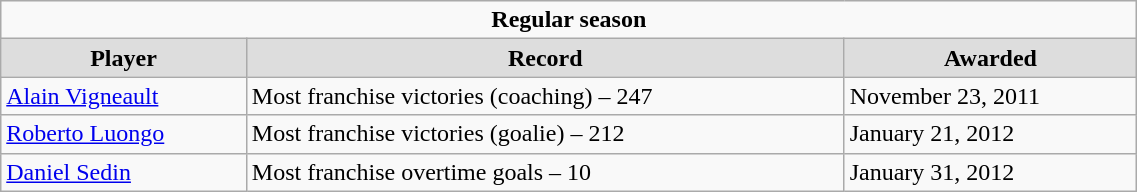<table class="wikitable" style="width:60%;">
<tr>
<td colspan="3" style="text-align:center;"><strong>Regular season</strong></td>
</tr>
<tr style="text-align:center; background:#ddd;">
<td><strong>Player</strong></td>
<td><strong>Record</strong></td>
<td><strong>Awarded</strong></td>
</tr>
<tr>
<td><a href='#'>Alain Vigneault</a></td>
<td>Most franchise victories (coaching) – 247</td>
<td>November 23, 2011</td>
</tr>
<tr>
<td><a href='#'>Roberto Luongo</a></td>
<td>Most franchise victories (goalie) – 212</td>
<td>January 21, 2012</td>
</tr>
<tr>
<td><a href='#'>Daniel Sedin</a></td>
<td>Most franchise overtime goals – 10</td>
<td>January 31, 2012</td>
</tr>
</table>
